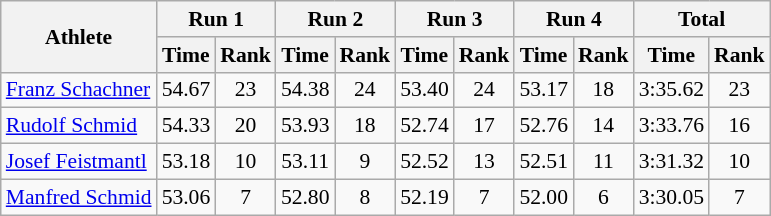<table class="wikitable" border="1" style="font-size:90%">
<tr>
<th rowspan="2">Athlete</th>
<th colspan="2">Run 1</th>
<th colspan="2">Run 2</th>
<th colspan="2">Run 3</th>
<th colspan="2">Run 4</th>
<th colspan="2">Total</th>
</tr>
<tr>
<th>Time</th>
<th>Rank</th>
<th>Time</th>
<th>Rank</th>
<th>Time</th>
<th>Rank</th>
<th>Time</th>
<th>Rank</th>
<th>Time</th>
<th>Rank</th>
</tr>
<tr>
<td><a href='#'>Franz Schachner</a></td>
<td align="center">54.67</td>
<td align="center">23</td>
<td align="center">54.38</td>
<td align="center">24</td>
<td align="center">53.40</td>
<td align="center">24</td>
<td align="center">53.17</td>
<td align="center">18</td>
<td align="center">3:35.62</td>
<td align="center">23</td>
</tr>
<tr>
<td><a href='#'>Rudolf Schmid</a></td>
<td align="center">54.33</td>
<td align="center">20</td>
<td align="center">53.93</td>
<td align="center">18</td>
<td align="center">52.74</td>
<td align="center">17</td>
<td align="center">52.76</td>
<td align="center">14</td>
<td align="center">3:33.76</td>
<td align="center">16</td>
</tr>
<tr>
<td><a href='#'>Josef Feistmantl</a></td>
<td align="center">53.18</td>
<td align="center">10</td>
<td align="center">53.11</td>
<td align="center">9</td>
<td align="center">52.52</td>
<td align="center">13</td>
<td align="center">52.51</td>
<td align="center">11</td>
<td align="center">3:31.32</td>
<td align="center">10</td>
</tr>
<tr>
<td><a href='#'>Manfred Schmid</a></td>
<td align="center">53.06</td>
<td align="center">7</td>
<td align="center">52.80</td>
<td align="center">8</td>
<td align="center">52.19</td>
<td align="center">7</td>
<td align="center">52.00</td>
<td align="center">6</td>
<td align="center">3:30.05</td>
<td align="center">7</td>
</tr>
</table>
